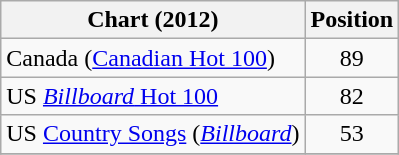<table class="wikitable sortable">
<tr>
<th scope="col">Chart (2012)</th>
<th scope="col">Position</th>
</tr>
<tr>
<td>Canada (<a href='#'>Canadian Hot 100</a>)</td>
<td align="center">89</td>
</tr>
<tr>
<td>US <a href='#'><em>Billboard</em> Hot 100</a></td>
<td style="text-align:center;">82</td>
</tr>
<tr>
<td>US <a href='#'>Country Songs</a> (<em><a href='#'>Billboard</a></em>)</td>
<td align="center">53</td>
</tr>
<tr>
</tr>
</table>
